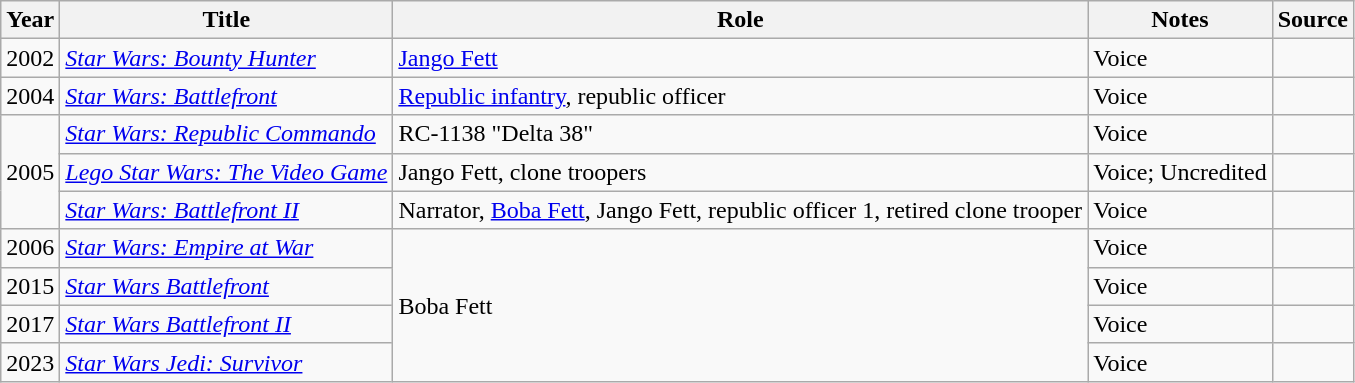<table class="wikitable">
<tr>
<th>Year</th>
<th>Title</th>
<th>Role</th>
<th>Notes</th>
<th>Source</th>
</tr>
<tr>
<td>2002</td>
<td><em><a href='#'>Star Wars: Bounty Hunter</a></em></td>
<td><a href='#'>Jango Fett</a></td>
<td>Voice</td>
<td></td>
</tr>
<tr>
<td>2004</td>
<td><em><a href='#'>Star Wars: Battlefront</a></em></td>
<td><a href='#'>Republic infantry</a>, republic officer</td>
<td>Voice</td>
<td></td>
</tr>
<tr>
<td rowspan=3>2005</td>
<td><em><a href='#'>Star Wars: Republic Commando</a></em></td>
<td>RC-1138 "Delta 38"</td>
<td>Voice</td>
<td></td>
</tr>
<tr>
<td><em><a href='#'>Lego Star Wars: The Video Game</a></em></td>
<td>Jango Fett, clone troopers</td>
<td>Voice; Uncredited</td>
<td></td>
</tr>
<tr>
<td><em><a href='#'>Star Wars: Battlefront II</a></em></td>
<td>Narrator, <a href='#'>Boba Fett</a>, Jango Fett, republic officer 1, retired clone trooper</td>
<td>Voice</td>
<td></td>
</tr>
<tr>
<td>2006</td>
<td><em><a href='#'>Star Wars: Empire at War</a></em></td>
<td rowspan=4>Boba Fett</td>
<td>Voice</td>
<td></td>
</tr>
<tr>
<td>2015</td>
<td><a href='#'><em>Star Wars Battlefront</em></a></td>
<td>Voice</td>
<td></td>
</tr>
<tr>
<td>2017</td>
<td><a href='#'><em>Star Wars Battlefront II</em></a></td>
<td>Voice</td>
<td></td>
</tr>
<tr>
<td>2023</td>
<td><em><a href='#'>Star Wars Jedi: Survivor</a></em></td>
<td>Voice</td>
<td></td>
</tr>
</table>
